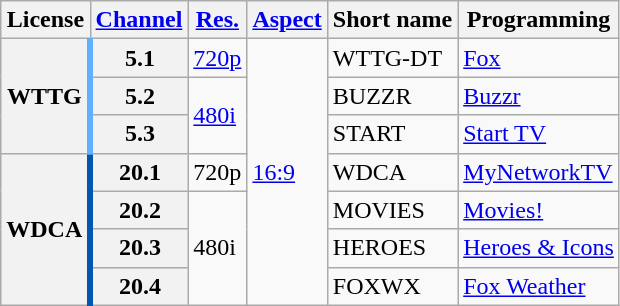<table class="wikitable">
<tr>
<th scope = "col">License</th>
<th scope = "col"><a href='#'>Channel</a></th>
<th scope = "col"><a href='#'>Res.</a></th>
<th scope = "col"><a href='#'>Aspect</a></th>
<th scope = "col">Short name</th>
<th scope = "col">Programming</th>
</tr>
<tr>
<th rowspan = "3" scope = "row" style="border-right: 4px solid #60B0FF;">WTTG</th>
<th scope = "row">5.1</th>
<td><a href='#'>720p</a></td>
<td rowspan=7><a href='#'>16:9</a></td>
<td>WTTG-DT</td>
<td><a href='#'>Fox</a></td>
</tr>
<tr>
<th scope = "row">5.2</th>
<td rowspan=2><a href='#'>480i</a></td>
<td>BUZZR</td>
<td><a href='#'>Buzzr</a></td>
</tr>
<tr>
<th scope = "row">5.3</th>
<td>START</td>
<td><a href='#'>Start TV</a></td>
</tr>
<tr>
<th rowspan = "4" scope = "row" style="border-right: 4px solid #0057AF;">WDCA</th>
<th scope = "row">20.1</th>
<td>720p</td>
<td>WDCA</td>
<td><a href='#'>MyNetworkTV</a></td>
</tr>
<tr>
<th scope = "row">20.2</th>
<td rowspan=3>480i</td>
<td>MOVIES</td>
<td><a href='#'>Movies!</a></td>
</tr>
<tr>
<th scope = "row">20.3</th>
<td>HEROES</td>
<td><a href='#'>Heroes & Icons</a></td>
</tr>
<tr>
<th scope = "row">20.4</th>
<td>FOXWX</td>
<td><a href='#'>Fox Weather</a></td>
</tr>
</table>
